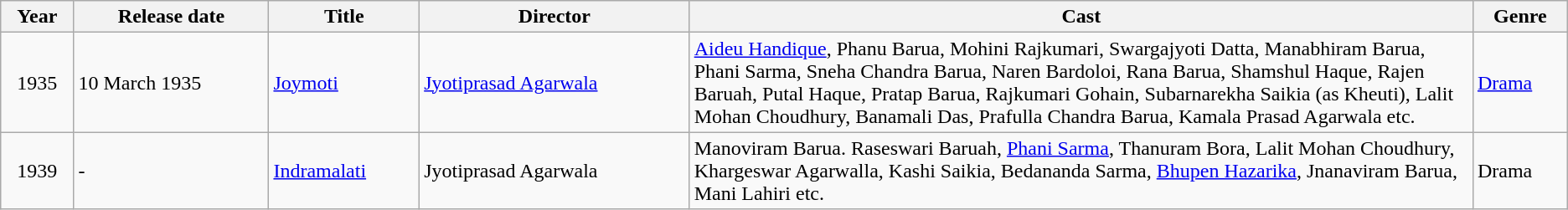<table class="wikitable" border="0">
<tr>
<th>Year</th>
<th>Release date</th>
<th>Title</th>
<th>Director</th>
<th width=50%>Cast</th>
<th>Genre</th>
</tr>
<tr>
<td align=center>1935</td>
<td>10 March 1935</td>
<td><a href='#'>Joymoti</a></td>
<td><a href='#'>Jyotiprasad Agarwala</a></td>
<td><a href='#'>Aideu Handique</a>, Phanu Barua, Mohini Rajkumari, Swargajyoti Datta, Manabhiram Barua, Phani Sarma, Sneha Chandra Barua, Naren Bardoloi, Rana Barua, Shamshul Haque, Rajen Baruah, Putal Haque, Pratap Barua, Rajkumari Gohain, Subarnarekha Saikia (as Kheuti), Lalit Mohan Choudhury, Banamali Das, Prafulla Chandra Barua, Kamala Prasad Agarwala etc.</td>
<td><a href='#'>Drama</a><br></td>
</tr>
<tr>
<td align=center>1939</td>
<td>-</td>
<td><a href='#'>Indramalati</a></td>
<td>Jyotiprasad Agarwala</td>
<td>Manoviram Barua. Raseswari Baruah, <a href='#'>Phani Sarma</a>, Thanuram Bora, Lalit Mohan Choudhury, Khargeswar Agarwalla, Kashi Saikia, Bedananda Sarma, <a href='#'>Bhupen Hazarika</a>, Jnanaviram Barua, Mani Lahiri etc.</td>
<td>Drama</td>
</tr>
</table>
